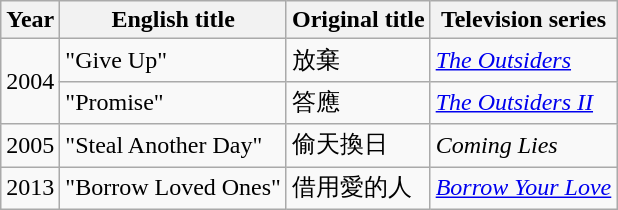<table class="wikitable sortable">
<tr>
<th>Year</th>
<th>English title</th>
<th>Original title</th>
<th>Television series</th>
</tr>
<tr>
<td rowspan=2>2004</td>
<td>"Give Up"</td>
<td>放棄</td>
<td><em><a href='#'>The Outsiders</a></em></td>
</tr>
<tr>
<td>"Promise"</td>
<td>答應</td>
<td><em><a href='#'>The Outsiders II</a></em></td>
</tr>
<tr>
<td>2005</td>
<td>"Steal Another Day"</td>
<td>偷天換日</td>
<td><em>Coming Lies</em></td>
</tr>
<tr>
<td>2013</td>
<td>"Borrow Loved Ones"</td>
<td>借用愛的人</td>
<td><em><a href='#'>Borrow Your Love</a></em></td>
</tr>
</table>
